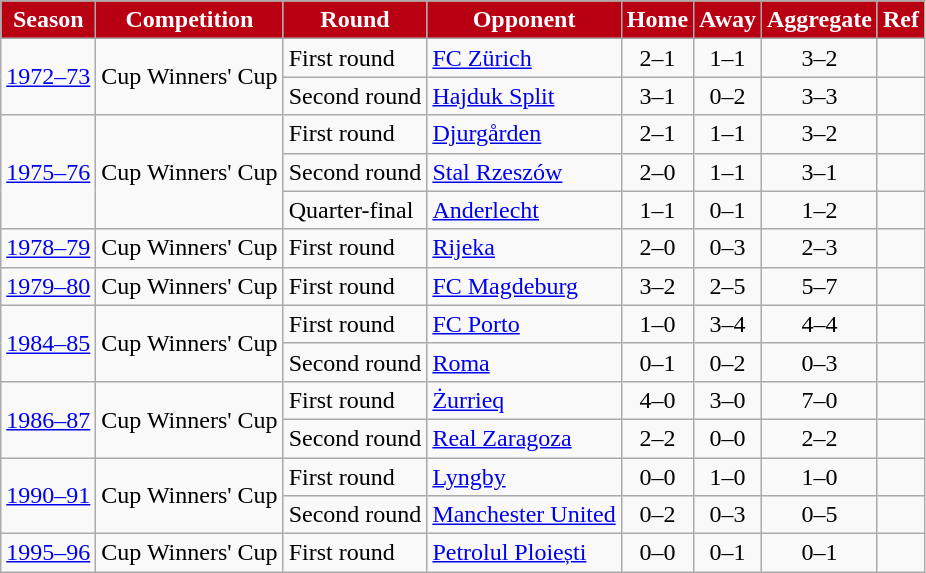<table class="wikitable">
<tr>
<th style="background:#b90013; color:white">Season</th>
<th style="background:#b90013;color:white">Competition</th>
<th style="background:#b90013;color:white">Round</th>
<th style="background:#b90013;color:white">Opponent</th>
<th style="background:#b90013;color:white">Home</th>
<th style="background:#b90013;color:white">Away</th>
<th style="background:#b90013;color:white">Aggregate</th>
<th style="background:#b90013;color:white">Ref</th>
</tr>
<tr>
<td rowspan=2><a href='#'>1972–73</a></td>
<td rowspan=2>Cup Winners' Cup</td>
<td>First round</td>
<td> <a href='#'>FC Zürich</a></td>
<td style="text-align:center;">2–1</td>
<td style="text-align:center;">1–1</td>
<td style="text-align:center;">3–2</td>
<td></td>
</tr>
<tr>
<td>Second round</td>
<td> <a href='#'>Hajduk Split</a></td>
<td style="text-align:center;">3–1</td>
<td style="text-align:center;">0–2</td>
<td style="text-align:center;">3–3</td>
<td></td>
</tr>
<tr>
<td rowspan=3><a href='#'>1975–76</a></td>
<td rowspan=3>Cup Winners' Cup</td>
<td>First round</td>
<td> <a href='#'>Djurgården</a></td>
<td style="text-align:center;">2–1</td>
<td style="text-align:center;">1–1</td>
<td style="text-align:center;">3–2</td>
<td></td>
</tr>
<tr>
<td>Second round</td>
<td> <a href='#'>Stal Rzeszów</a></td>
<td style="text-align:center;">2–0</td>
<td style="text-align:center;">1–1</td>
<td style="text-align:center;">3–1</td>
<td></td>
</tr>
<tr>
<td>Quarter-final</td>
<td> <a href='#'>Anderlecht</a></td>
<td style="text-align:center;">1–1</td>
<td style="text-align:center;">0–1</td>
<td style="text-align:center;">1–2</td>
<td></td>
</tr>
<tr>
<td><a href='#'>1978–79</a></td>
<td>Cup Winners' Cup</td>
<td>First round</td>
<td> <a href='#'>Rijeka</a></td>
<td style="text-align:center;">2–0</td>
<td style="text-align:center;">0–3</td>
<td style="text-align:center;">2–3</td>
<td></td>
</tr>
<tr>
<td><a href='#'>1979–80</a></td>
<td>Cup Winners' Cup</td>
<td>First round</td>
<td> <a href='#'>FC Magdeburg</a></td>
<td style="text-align:center;">3–2</td>
<td style="text-align:center;">2–5</td>
<td style="text-align:center;">5–7</td>
<td></td>
</tr>
<tr>
<td rowspan=2><a href='#'>1984–85</a></td>
<td rowspan=2>Cup Winners' Cup</td>
<td>First round</td>
<td> <a href='#'>FC Porto</a></td>
<td style="text-align:center;">1–0</td>
<td style="text-align:center;">3–4</td>
<td style="text-align:center;">4–4</td>
<td></td>
</tr>
<tr>
<td>Second round</td>
<td> <a href='#'>Roma</a></td>
<td style="text-align:center;">0–1</td>
<td style="text-align:center;">0–2</td>
<td style="text-align:center;">0–3</td>
<td></td>
</tr>
<tr>
<td rowspan=2><a href='#'>1986–87</a></td>
<td rowspan=2>Cup Winners' Cup</td>
<td>First round</td>
<td> <a href='#'>Żurrieq</a></td>
<td style="text-align:center;">4–0</td>
<td style="text-align:center;">3–0</td>
<td style="text-align:center;">7–0</td>
<td></td>
</tr>
<tr>
<td>Second round</td>
<td> <a href='#'>Real Zaragoza</a></td>
<td style="text-align:center;">2–2</td>
<td style="text-align:center;">0–0</td>
<td style="text-align:center;">2–2</td>
<td></td>
</tr>
<tr>
<td rowspan=2><a href='#'>1990–91</a></td>
<td rowspan=2>Cup Winners' Cup</td>
<td>First round</td>
<td> <a href='#'>Lyngby</a></td>
<td style="text-align:center;">0–0</td>
<td style="text-align:center;">1–0</td>
<td style="text-align:center;">1–0</td>
<td></td>
</tr>
<tr>
<td>Second round</td>
<td> <a href='#'>Manchester United</a></td>
<td style="text-align:center;">0–2</td>
<td style="text-align:center;">0–3</td>
<td style="text-align:center;">0–5</td>
<td></td>
</tr>
<tr>
<td><a href='#'>1995–96</a></td>
<td>Cup Winners' Cup</td>
<td>First round</td>
<td> <a href='#'>Petrolul Ploiești</a></td>
<td style="text-align:center;">0–0</td>
<td style="text-align:center;">0–1</td>
<td style="text-align:center;">0–1</td>
<td></td>
</tr>
</table>
